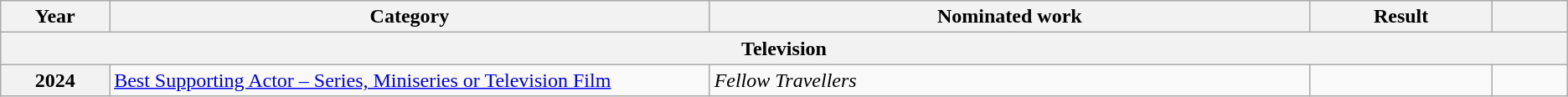<table class="wikitable sortable">
<tr>
<th width="1%">Year</th>
<th width="8%">Category</th>
<th width="8%">Nominated work</th>
<th width="2%">Result</th>
<th width="1%" class="unsortable"></th>
</tr>
<tr>
<th colspan="5">Television</th>
</tr>
<tr>
<th style="text-align:center;">2024</th>
<td><a href='#'>Best Supporting Actor – Series, Miniseries or Television Film</a></td>
<td><em>Fellow Travellers</em></td>
<td></td>
<td style="text-align:center;"></td>
</tr>
</table>
